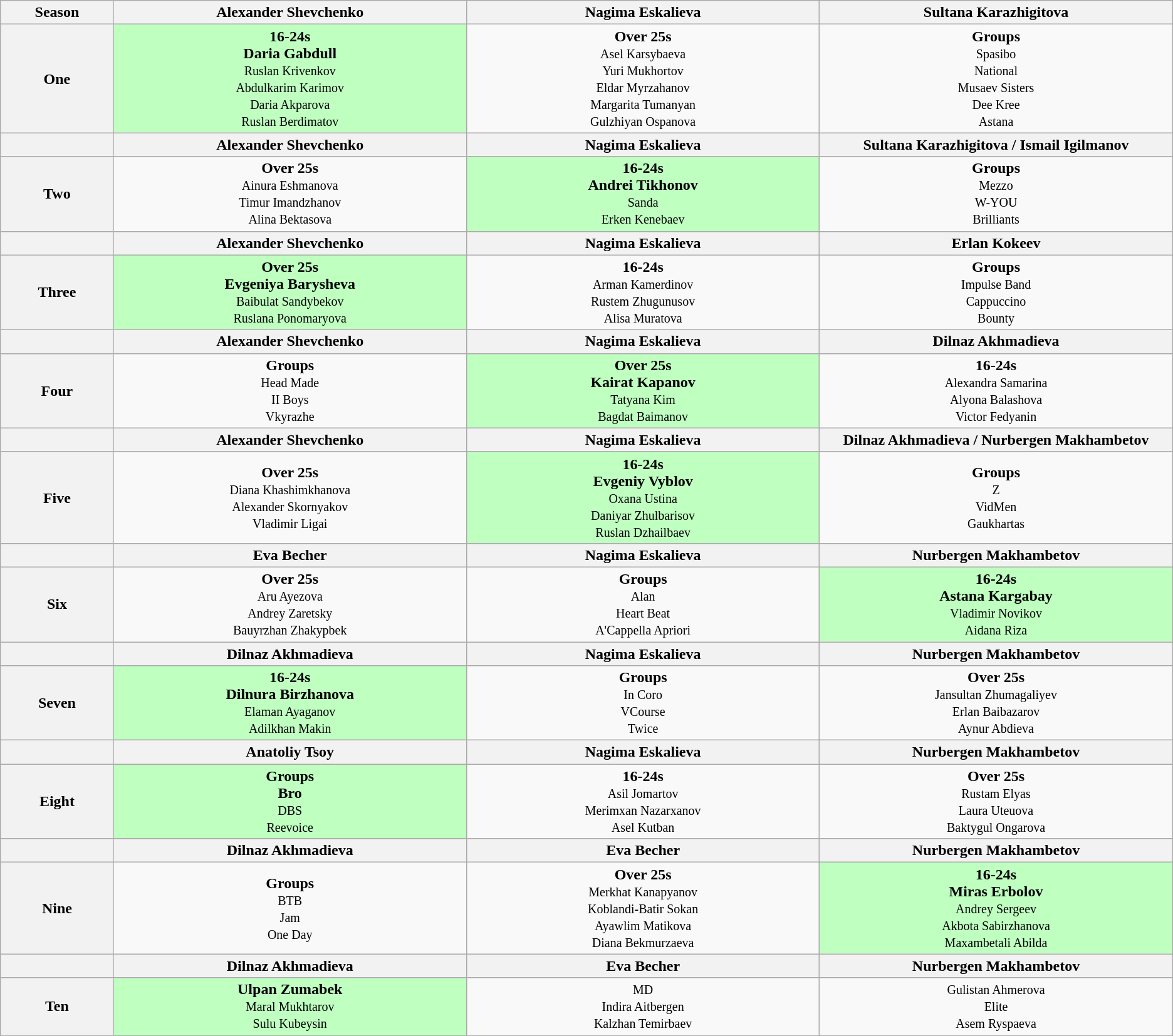<table class="wikitable" style="text-align:center">
<tr>
<th style="width:4%;" scope="col">Season</th>
<th style="width:13%;" scope="col">Alexander Shevchenko</th>
<th style="width:13%;" scope="col">Nagima Eskalieva</th>
<th style="width:13%;" scope="col">Sultana Karazhigitova</th>
</tr>
<tr>
<th scope="row"><strong>One</strong></th>
<td style="background:#bfffc0;"><strong>16-24s</strong><br><strong>Daria Gabdull</strong><small><br>Ruslan Krivenkov<br>Abdulkarim Karimov<br>Daria Akparova<br>Ruslan Berdimatov</small></td>
<td><strong>Over 25s</strong><br><small>Asel Karsybaeva<br>Yuri Mukhortov<br>Eldar Myrzahanov<br>Margarita Tumanyan<br>Gulzhiyan Ospanova</small></td>
<td><strong>Groups</strong><br><small>Spasibo<br>National<br>Musaev Sisters<br>Dee Kree<br>Astana</small></td>
</tr>
<tr>
<th style="width:4%;" scope="col"></th>
<th style="width:13%;" scope="col">Alexander Shevchenko</th>
<th style="width:13%;" scope="col">Nagima Eskalieva</th>
<th style="width:13%;" scope="col">Sultana Karazhigitova / Ismail Igilmanov</th>
</tr>
<tr>
<th scope="row"><strong>Two</strong></th>
<td><strong>Over 25s</strong><br><small>Ainura Eshmanova<br>Timur Imandzhanov<br>Alina Bektasova</small></td>
<td style="background:#bfffc0;"><strong>16-24s</strong><br><strong>Andrei Tikhonov</strong><small><br>Sanda<br>Erken Kenebaev</small></td>
<td><strong>Groups</strong><br><small>Mezzo<br>W-YOU<br>Brilliants</small></td>
</tr>
<tr>
<th style="width:4%;" scope="col"></th>
<th style="width:13%;" scope="col">Alexander Shevchenko</th>
<th style="width:13%;" scope="col">Nagima Eskalieva</th>
<th style="width:13%;" scope="col">Erlan Kokeev</th>
</tr>
<tr>
<th scope="row"><strong>Three</strong></th>
<td style="background:#bfffc0;"><strong>Over 25s</strong><br><strong>Evgeniya Barysheva</strong><small><br>Baibulat Sandybekov<br>Ruslana Ponomaryova</small></td>
<td><strong>16-24s</strong><br><small>Arman Kamerdinov<br>Rustem Zhugunusov<br>Alisa Muratova</small></td>
<td><strong>Groups</strong><br><small>Impulse Band<br>Cappuccino<br>Bounty</small></td>
</tr>
<tr>
<th style="width:4%;" scope="col"></th>
<th style="width:13%;" scope="col">Alexander Shevchenko</th>
<th style="width:13%;" scope="col">Nagima Eskalieva</th>
<th style="width:13%;" scope="col">Dilnaz Akhmadieva</th>
</tr>
<tr>
<th scope="row"><strong>Four</strong></th>
<td><strong>Groups</strong><br><small>Head Made<br>II Boys<br>Vkyrazhe</small></td>
<td style="background:#bfffc0;"><strong>Over 25s</strong><br><strong>Kairat Kapanov</strong><br><small>Tatyana Kim<br>Bagdat Baimanov</small></td>
<td><strong>16-24s</strong><br><small>Alexandra Samarina<br>Alyona Balashova<br>Victor Fedyanin</small></td>
</tr>
<tr>
<th style="width:4%;" scope="col"></th>
<th style="width:13%;" scope="col">Alexander Shevchenko</th>
<th style="width:13%;" scope="col">Nagima Eskalieva</th>
<th style="width:13%;" scope="col">Dilnaz Akhmadieva / Nurbergen Makhambetov</th>
</tr>
<tr>
<th scope="row"><strong>Five</strong></th>
<td><strong>Over 25s</strong><br><small>Diana Khashimkhanova<br>Alexander Skornyakov<br>Vladimir Ligai</small></td>
<td style="background:#bfffc0;"><strong>16-24s</strong><br><strong>Evgeniy Vyblov</strong><small><br>Oxana Ustina<br>Daniyar Zhulbarisov<br>Ruslan Dzhailbaev</small></td>
<td><strong>Groups</strong><br><small>Z<br>VidMen<br>Gaukhartas</small></td>
</tr>
<tr>
<th style="width:4%;" scope="col"></th>
<th style="width:13%;" scope="col">Eva Becher</th>
<th style="width:13%;" scope="col">Nagima Eskalieva</th>
<th style="width:13%;" scope="col">Nurbergen Makhambetov</th>
</tr>
<tr>
<th scope="row"><strong>Six</strong></th>
<td><strong>Over 25s</strong><small><br>Aru Ayezova<br>Andrey Zaretsky<br>Bauyrzhan Zhakypbek</small></td>
<td><strong>Groups</strong><br><small>Alan<br>Heart Beat<br>A'Cappella Apriori</small></td>
<td style="background:#bfffc0;"><strong>16-24s</strong><br><strong>Astana Kargabay</strong><br><small>Vladimir Novikov<br>Aidana Riza</small></td>
</tr>
<tr>
<th style="width:4%;" scope="col"></th>
<th style="width:13%;" scope="col">Dilnaz Akhmadieva</th>
<th style="width:13%;" scope="col">Nagima Eskalieva</th>
<th style="width:13%;" scope="col">Nurbergen Makhambetov</th>
</tr>
<tr>
<th scope="row"><strong>Seven</strong></th>
<td style="background:#bfffc0;"><strong>16-24s</strong><br><strong>Dilnura Birzhanova</strong><br><small>Elaman Ayaganov<br>Adilkhan Makin</small></td>
<td><strong>Groups</strong><br><small>In Coro<br>VCourse<br>Twice</small></td>
<td><strong>Over 25s</strong><br><small>Jansultan Zhumagaliyev<br>Erlan Baibazarov<br>Aynur Abdieva</small></td>
</tr>
<tr>
<th style="width:4%;" scope="col"></th>
<th style="width:13%;" scope="col">Anatoliy Tsoy</th>
<th style="width:13%;" scope="col">Nagima Eskalieva</th>
<th style="width:13%;" scope="col">Nurbergen Makhambetov</th>
</tr>
<tr>
<th scope="row"><strong>Eight</strong></th>
<td style="background:#bfffc0;"><strong>Groups</strong><br><strong>Bro</strong><br><small>DBS<br>Reevoice</small></td>
<td><strong>16-24s</strong><br><small>Asil Jomartov<br>Merimxan Nazarxanov<br>Asel Kutban</small></td>
<td><strong>Over 25s</strong><br><small>Rustam Elyas<br>Laura Uteuova<br>Baktygul Ongarova</small></td>
</tr>
<tr>
<th style="width:4%;" scope="col"></th>
<th style="width:13%;" scope="col">Dilnaz Akhmadieva</th>
<th style="width:13%;" scope="col">Eva Becher</th>
<th style="width:13%;" scope="col">Nurbergen Makhambetov</th>
</tr>
<tr>
<th scope="row"><strong>Nine</strong></th>
<td><strong>Groups</strong><br><small>BTB<br>Jam<br>One Day</small></td>
<td><strong>Over 25s</strong><br><small>Merkhat Kanapyanov<br>Koblandi-Batir Sokan<br>Ayawlim Matikova<br>Diana Bekmurzaeva</small></td>
<td style="background:#bfffc0;"><strong>16-24s</strong><br><strong>Miras Erbolov</strong><br><small>Andrey Sergeev<br>Akbota Sabirzhanova<br>Maxambetali Abilda</small></td>
</tr>
<tr>
<th style="width:4%;" scope="col"></th>
<th style="width:13%;" scope="col">Dilnaz Akhmadieva</th>
<th style="width:13%;" scope="col">Eva Becher</th>
<th style="width:13%;" scope="col">Nurbergen Makhambetov</th>
</tr>
<tr>
<th scope="row"><strong>Ten</strong></th>
<td style="background:#bfffc0;"><strong>Ulpan Zumabek</strong><br><small>Maral Mukhtarov<br>Sulu Kubeysin</small></td>
<td><small>MD<br>Indira Aitbergen<br>Kalzhan Temirbaev</small></td>
<td><small>Gulistan Ahmerova<br>Elite<br>Asem Ryspaeva</small></td>
</tr>
</table>
